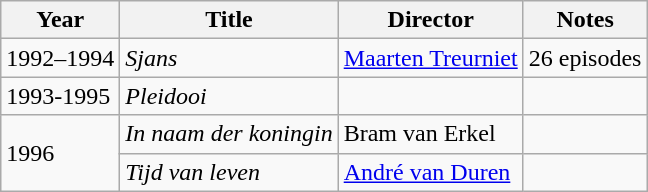<table class="wikitable">
<tr>
<th>Year</th>
<th>Title</th>
<th>Director</th>
<th>Notes</th>
</tr>
<tr>
<td>1992–1994</td>
<td><em>Sjans</em></td>
<td><a href='#'>Maarten Treurniet</a></td>
<td>26 episodes</td>
</tr>
<tr>
<td>1993-1995</td>
<td><em>Pleidooi</em></td>
<td></td>
<td></td>
</tr>
<tr>
<td rowspan=2>1996</td>
<td><em>In naam der koningin</em></td>
<td>Bram van Erkel</td>
<td></td>
</tr>
<tr>
<td><em>Tijd van leven</em></td>
<td><a href='#'>André van Duren</a></td>
<td></td>
</tr>
</table>
